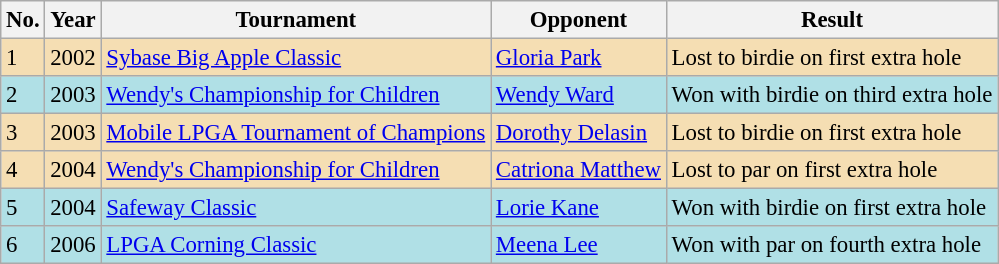<table class="wikitable" style="font-size:95%;">
<tr>
<th>No.</th>
<th>Year</th>
<th>Tournament</th>
<th>Opponent</th>
<th>Result</th>
</tr>
<tr style="background:#F5DEB3;">
<td>1</td>
<td>2002</td>
<td><a href='#'>Sybase Big Apple Classic</a></td>
<td> <a href='#'>Gloria Park</a></td>
<td>Lost to birdie on first extra hole</td>
</tr>
<tr style="background:#B0E0E6;">
<td>2</td>
<td>2003</td>
<td><a href='#'>Wendy's Championship for Children</a></td>
<td> <a href='#'>Wendy Ward</a></td>
<td>Won with birdie on third extra hole</td>
</tr>
<tr style="background:#F5DEB3;">
<td>3</td>
<td>2003</td>
<td><a href='#'>Mobile LPGA Tournament of Champions</a></td>
<td> <a href='#'>Dorothy Delasin</a></td>
<td>Lost to birdie on first extra hole</td>
</tr>
<tr style="background:#F5DEB3;">
<td>4</td>
<td>2004</td>
<td><a href='#'>Wendy's Championship for Children</a></td>
<td> <a href='#'>Catriona Matthew</a></td>
<td>Lost to par on first extra hole</td>
</tr>
<tr style="background:#B0E0E6;">
<td>5</td>
<td>2004</td>
<td><a href='#'>Safeway Classic</a></td>
<td> <a href='#'>Lorie Kane</a></td>
<td>Won with birdie on first extra hole</td>
</tr>
<tr style="background:#B0E0E6;">
<td>6</td>
<td>2006</td>
<td><a href='#'>LPGA Corning Classic</a></td>
<td> <a href='#'>Meena Lee</a></td>
<td>Won with par on fourth extra hole</td>
</tr>
</table>
